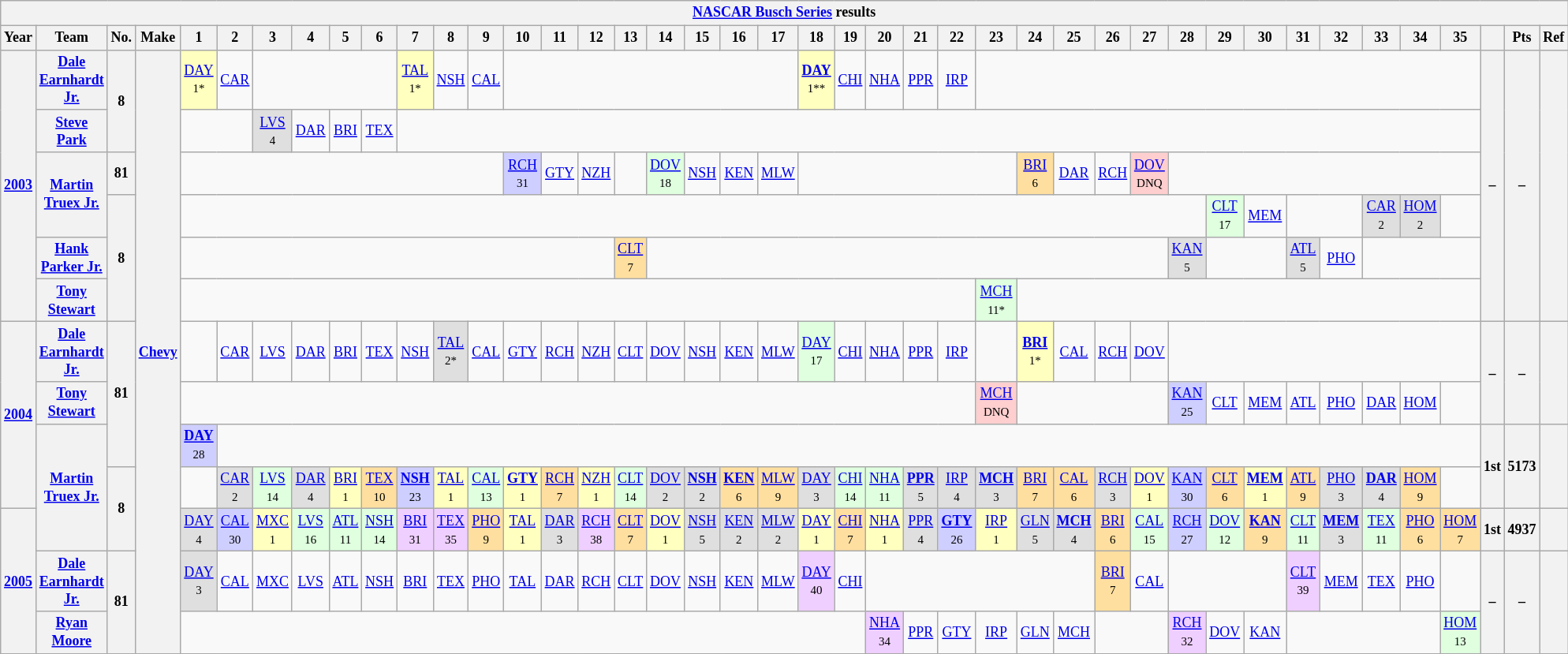<table class="wikitable" style="text-align:center; font-size:75%">
<tr>
<th colspan=42><a href='#'>NASCAR Busch Series</a> results</th>
</tr>
<tr>
<th>Year</th>
<th>Team</th>
<th>No.</th>
<th>Make</th>
<th>1</th>
<th>2</th>
<th>3</th>
<th>4</th>
<th>5</th>
<th>6</th>
<th>7</th>
<th>8</th>
<th>9</th>
<th>10</th>
<th>11</th>
<th>12</th>
<th>13</th>
<th>14</th>
<th>15</th>
<th>16</th>
<th>17</th>
<th>18</th>
<th>19</th>
<th>20</th>
<th>21</th>
<th>22</th>
<th>23</th>
<th>24</th>
<th>25</th>
<th>26</th>
<th>27</th>
<th>28</th>
<th>29</th>
<th>30</th>
<th>31</th>
<th>32</th>
<th>33</th>
<th>34</th>
<th>35</th>
<th></th>
<th>Pts</th>
<th>Ref</th>
</tr>
<tr>
<th rowspan=6><a href='#'>2003</a></th>
<th><a href='#'>Dale Earnhardt Jr.</a></th>
<th rowspan=2>8</th>
<th rowspan=18><a href='#'>Chevy</a></th>
<td style="background:#FFFFBF;"><a href='#'>DAY</a><br><small>1*</small></td>
<td><a href='#'>CAR</a></td>
<td colspan=4></td>
<td style="background:#FFFFBF;"><a href='#'>TAL</a><br><small>1*</small></td>
<td><a href='#'>NSH</a></td>
<td><a href='#'>CAL</a></td>
<td colspan=8></td>
<td style="background:#FFFFBF;"><strong><a href='#'>DAY</a></strong><br><small>1**</small></td>
<td><a href='#'>CHI</a></td>
<td><a href='#'>NHA</a></td>
<td><a href='#'>PPR</a></td>
<td><a href='#'>IRP</a></td>
<td colspan=13></td>
<th rowspan=6>–</th>
<th rowspan=6>–</th>
<th rowspan=6><br></th>
</tr>
<tr>
<th><a href='#'>Steve Park</a></th>
<td colspan=2></td>
<td style="background:#DFDFDF;"><a href='#'>LVS</a><br><small>4</small></td>
<td><a href='#'>DAR</a></td>
<td><a href='#'>BRI</a></td>
<td><a href='#'>TEX</a></td>
<td colspan=29></td>
</tr>
<tr>
<th rowspan=2><a href='#'>Martin Truex Jr.</a></th>
<th>81</th>
<td colspan=9></td>
<td style="background:#CFCFFF;"><a href='#'>RCH</a><br><small>31</small></td>
<td><a href='#'>GTY</a></td>
<td><a href='#'>NZH</a></td>
<td></td>
<td style="background:#DFFFDF;"><a href='#'>DOV</a><br><small>18</small></td>
<td><a href='#'>NSH</a></td>
<td><a href='#'>KEN</a></td>
<td><a href='#'>MLW</a></td>
<td colspan=6></td>
<td style="background:#FFDF9F;"><a href='#'>BRI</a><br><small>6</small></td>
<td><a href='#'>DAR</a></td>
<td><a href='#'>RCH</a></td>
<td style="background:#FFCFCF;"><a href='#'>DOV</a><br><small>DNQ</small></td>
<td colspan=8></td>
</tr>
<tr>
<th rowspan=3>8</th>
<td colspan=28></td>
<td style="background:#DFFFDF;"><a href='#'>CLT</a><br><small>17</small></td>
<td><a href='#'>MEM</a></td>
<td colspan=2></td>
<td style="background:#DFDFDF;"><a href='#'>CAR</a><br><small>2</small></td>
<td style="background:#DFDFDF;"><a href='#'>HOM</a><br><small>2</small></td>
<td></td>
</tr>
<tr>
<th><a href='#'>Hank Parker Jr.</a></th>
<td colspan=12></td>
<td style="background:#FFDF9F;"><a href='#'>CLT</a><br><small>7</small></td>
<td colspan=14></td>
<td style="background:#DFDFDF;"><a href='#'>KAN</a><br><small>5</small></td>
<td colspan=2></td>
<td style="background:#DFDFDF;"><a href='#'>ATL</a><br><small>5</small></td>
<td><a href='#'>PHO</a></td>
<td colspan=3></td>
</tr>
<tr>
<th><a href='#'>Tony Stewart</a></th>
<td colspan=22></td>
<td style="background:#DFFFDF;"><a href='#'>MCH</a><br><small>11*</small></td>
<td colspan=12></td>
</tr>
<tr>
<th rowspan=4><a href='#'>2004</a></th>
<th><a href='#'>Dale Earnhardt Jr.</a></th>
<th rowspan=3>81</th>
<td></td>
<td><a href='#'>CAR</a></td>
<td><a href='#'>LVS</a></td>
<td><a href='#'>DAR</a></td>
<td><a href='#'>BRI</a></td>
<td><a href='#'>TEX</a></td>
<td><a href='#'>NSH</a></td>
<td style="background:#DFDFDF;"><a href='#'>TAL</a><br><small>2*</small></td>
<td><a href='#'>CAL</a></td>
<td><a href='#'>GTY</a></td>
<td><a href='#'>RCH</a></td>
<td><a href='#'>NZH</a></td>
<td><a href='#'>CLT</a></td>
<td><a href='#'>DOV</a></td>
<td><a href='#'>NSH</a></td>
<td><a href='#'>KEN</a></td>
<td><a href='#'>MLW</a></td>
<td style="background:#DFFFDF;"><a href='#'>DAY</a><br><small>17</small></td>
<td><a href='#'>CHI</a></td>
<td><a href='#'>NHA</a></td>
<td><a href='#'>PPR</a></td>
<td><a href='#'>IRP</a></td>
<td></td>
<td style="background:#FFFFBF;"><strong><a href='#'>BRI</a></strong><br><small>1*</small></td>
<td><a href='#'>CAL</a></td>
<td><a href='#'>RCH</a></td>
<td><a href='#'>DOV</a></td>
<td colspan=8></td>
<th rowspan=2>–</th>
<th rowspan=2>–</th>
<th rowspan=2></th>
</tr>
<tr>
<th><a href='#'>Tony Stewart</a></th>
<td colspan=22></td>
<td style="background:#FFCFCF;"><a href='#'>MCH</a><br><small>DNQ</small></td>
<td colspan=4></td>
<td style="background:#CFCFFF;"><a href='#'>KAN</a><br><small>25</small></td>
<td><a href='#'>CLT</a></td>
<td><a href='#'>MEM</a></td>
<td><a href='#'>ATL</a></td>
<td><a href='#'>PHO</a></td>
<td><a href='#'>DAR</a></td>
<td><a href='#'>HOM</a></td>
<td></td>
</tr>
<tr>
<th rowspan="3"><a href='#'>Martin Truex Jr.</a></th>
<td style="background:#CFCFFF;"><strong><a href='#'>DAY</a></strong><br><small>28</small></td>
<td colspan=34></td>
<th rowspan=2>1st</th>
<th rowspan=2>5173</th>
<th rowspan=2></th>
</tr>
<tr>
<th rowspan="2">8</th>
<td></td>
<td style="background:#DFDFDF;"><a href='#'>CAR</a><br><small>2</small></td>
<td style="background:#DFFFDF;"><a href='#'>LVS</a><br><small>14</small></td>
<td style="background:#DFDFDF;"><a href='#'>DAR</a><br><small>4</small></td>
<td style="background:#FFFFBF;"><a href='#'>BRI</a><br><small>1</small></td>
<td style="background:#FFDF9F;"><a href='#'>TEX</a><br><small>10</small></td>
<td style="background:#CFCFFF;"><strong><a href='#'>NSH</a></strong><br><small>23</small></td>
<td style="background:#FFFFBF;"><a href='#'>TAL</a><br><small>1</small></td>
<td style="background:#DFFFDF;"><a href='#'>CAL</a><br><small>13</small></td>
<td style="background:#FFFFBF;"><strong><a href='#'>GTY</a></strong><br><small>1</small></td>
<td style="background:#FFDF9F;"><a href='#'>RCH</a><br><small>7</small></td>
<td style="background:#FFFFBF;"><a href='#'>NZH</a><br><small>1</small></td>
<td style="background:#DFFFDF;"><a href='#'>CLT</a><br><small>14</small></td>
<td style="background:#DFDFDF;"><a href='#'>DOV</a><br><small>2</small></td>
<td style="background:#DFDFDF;"><strong><a href='#'>NSH</a></strong><br><small>2</small></td>
<td style="background:#FFDF9F;"><strong><a href='#'>KEN</a></strong><br><small>6</small></td>
<td style="background:#FFDF9F;"><a href='#'>MLW</a><br><small>9</small></td>
<td style="background:#DFDFDF;"><a href='#'>DAY</a><br><small>3</small></td>
<td style="background:#DFFFDF;"><a href='#'>CHI</a><br><small>14</small></td>
<td style="background:#DFFFDF;"><a href='#'>NHA</a><br><small>11</small></td>
<td style="background:#DFDFDF;"><strong><a href='#'>PPR</a></strong><br><small>5</small></td>
<td style="background:#DFDFDF;"><a href='#'>IRP</a><br><small>4</small></td>
<td style="background:#DFDFDF;"><strong><a href='#'>MCH</a></strong><br><small>3</small></td>
<td style="background:#FFDF9F;"><a href='#'>BRI</a><br><small>7</small></td>
<td style="background:#FFDF9F;"><a href='#'>CAL</a><br><small>6</small></td>
<td style="background:#DFDFDF;"><a href='#'>RCH</a><br><small>3</small></td>
<td style="background:#FFFFBF;"><a href='#'>DOV</a><br><small>1</small></td>
<td style="background:#CFCFFF;"><a href='#'>KAN</a><br><small>30</small></td>
<td style="background:#FFDF9F;"><a href='#'>CLT</a><br><small>6</small></td>
<td style="background:#FFFFBF;"><strong><a href='#'>MEM</a></strong><br><small>1</small></td>
<td style="background:#FFDF9F;"><a href='#'>ATL</a><br><small>9</small></td>
<td style="background:#DFDFDF;"><a href='#'>PHO</a><br><small>3</small></td>
<td style="background:#DFDFDF;"><strong><a href='#'>DAR</a></strong><br><small>4</small></td>
<td style="background:#FFDF9F;"><a href='#'>HOM</a><br><small>9</small></td>
<td></td>
</tr>
<tr>
<th rowspan=3><a href='#'>2005</a></th>
<td style="background:#DFDFDF;"><a href='#'>DAY</a><br><small>4</small></td>
<td style="background:#CFCFFF;"><a href='#'>CAL</a><br><small>30</small></td>
<td style="background:#FFFFBF;"><a href='#'>MXC</a><br><small>1</small></td>
<td style="background:#DFFFDF;"><a href='#'>LVS</a><br><small>16</small></td>
<td style="background:#DFFFDF;"><a href='#'>ATL</a><br><small>11</small></td>
<td style="background:#DFFFDF;"><a href='#'>NSH</a><br><small>14</small></td>
<td style="background:#EFCFFF;"><a href='#'>BRI</a><br><small>31</small></td>
<td style="background:#EFCFFF;"><a href='#'>TEX</a><br><small>35</small></td>
<td style="background:#FFDF9F;"><a href='#'>PHO</a><br><small>9</small></td>
<td style="background:#FFFFBF;"><a href='#'>TAL</a><br><small>1</small></td>
<td style="background:#DFDFDF;"><a href='#'>DAR</a><br><small>3</small></td>
<td style="background:#EFCFFF;"><a href='#'>RCH</a><br><small>38</small></td>
<td style="background:#FFDF9F;"><a href='#'>CLT</a><br><small>7</small></td>
<td style="background:#FFFFBF;"><a href='#'>DOV</a><br><small>1</small></td>
<td style="background:#DFDFDF;"><a href='#'>NSH</a><br><small>5</small></td>
<td style="background:#DFDFDF;"><a href='#'>KEN</a><br><small>2</small></td>
<td style="background:#DFDFDF;"><a href='#'>MLW</a><br><small>2</small></td>
<td style="background:#FFFFBF;"><a href='#'>DAY</a><br><small>1</small></td>
<td style="background:#FFDF9F;"><a href='#'>CHI</a><br><small>7</small></td>
<td style="background:#FFFFBF;"><a href='#'>NHA</a><br><small>1</small></td>
<td style="background:#DFDFDF;"><a href='#'>PPR</a><br><small>4</small></td>
<td style="background:#CFCFFF;"><strong><a href='#'>GTY</a></strong><br><small>26</small></td>
<td style="background:#FFFFBF;"><a href='#'>IRP</a><br><small>1</small></td>
<td style="background:#DFDFDF;"><a href='#'>GLN</a><br><small>5</small></td>
<td style="background:#DFDFDF;"><strong><a href='#'>MCH</a></strong><br><small>4</small></td>
<td style="background:#FFDF9F;"><a href='#'>BRI</a><br><small>6</small></td>
<td style="background:#DFFFDF;"><a href='#'>CAL</a><br><small>15</small></td>
<td style="background:#CFCFFF;"><a href='#'>RCH</a><br><small>27</small></td>
<td style="background:#DFFFDF;"><a href='#'>DOV</a><br><small>12</small></td>
<td style="background:#FFDF9F;"><strong><a href='#'>KAN</a></strong><br><small>9</small></td>
<td style="background:#DFFFDF;"><a href='#'>CLT</a><br><small>11</small></td>
<td style="background:#DFDFDF;"><strong><a href='#'>MEM</a></strong><br><small>3</small></td>
<td style="background:#DFFFDF;"><a href='#'>TEX</a><br><small>11</small></td>
<td style="background:#FFDF9F;"><a href='#'>PHO</a><br><small>6</small></td>
<td style="background:#FFDF9F;"><a href='#'>HOM</a><br><small>7</small></td>
<th>1st</th>
<th>4937</th>
<th></th>
</tr>
<tr>
<th><a href='#'>Dale Earnhardt Jr.</a></th>
<th rowspan=2>81</th>
<td style="background:#DFDFDF;"><a href='#'>DAY</a><br><small>3</small></td>
<td><a href='#'>CAL</a></td>
<td><a href='#'>MXC</a></td>
<td><a href='#'>LVS</a></td>
<td><a href='#'>ATL</a></td>
<td><a href='#'>NSH</a></td>
<td><a href='#'>BRI</a></td>
<td><a href='#'>TEX</a></td>
<td><a href='#'>PHO</a></td>
<td><a href='#'>TAL</a></td>
<td><a href='#'>DAR</a></td>
<td><a href='#'>RCH</a></td>
<td><a href='#'>CLT</a></td>
<td><a href='#'>DOV</a></td>
<td><a href='#'>NSH</a></td>
<td><a href='#'>KEN</a></td>
<td><a href='#'>MLW</a></td>
<td style="background:#efcfff;"><a href='#'>DAY</a><br><small>40</small></td>
<td><a href='#'>CHI</a></td>
<td colspan=6></td>
<td style="background:#FFDF9F;"><a href='#'>BRI</a><br><small>7</small></td>
<td><a href='#'>CAL</a></td>
<td colspan=3></td>
<td style="background:#efcfff;"><a href='#'>CLT</a><br><small>39</small></td>
<td><a href='#'>MEM</a></td>
<td><a href='#'>TEX</a></td>
<td><a href='#'>PHO</a></td>
<td></td>
<th rowspan=2>–</th>
<th rowspan=2>–</th>
<th rowspan=2><br></th>
</tr>
<tr>
<th><a href='#'>Ryan Moore</a></th>
<td colspan=19></td>
<td style="background:#EFCFFF;"><a href='#'>NHA</a><br><small>34</small></td>
<td><a href='#'>PPR</a></td>
<td><a href='#'>GTY</a></td>
<td><a href='#'>IRP</a></td>
<td><a href='#'>GLN</a></td>
<td><a href='#'>MCH</a></td>
<td colspan=2></td>
<td style="background:#EFCFFF;"><a href='#'>RCH</a><br><small>32</small></td>
<td><a href='#'>DOV</a></td>
<td><a href='#'>KAN</a></td>
<td colspan=4></td>
<td style="background:#DFFFDF;"><a href='#'>HOM</a><br><small>13</small></td>
</tr>
<tr>
</tr>
</table>
